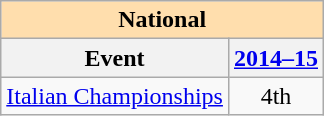<table class="wikitable" style="text-align:center">
<tr>
<th style="background-color: #ffdead; " colspan=2 align=center><strong>National</strong></th>
</tr>
<tr>
<th>Event</th>
<th><a href='#'>2014–15</a></th>
</tr>
<tr>
<td align=left><a href='#'>Italian Championships</a></td>
<td>4th</td>
</tr>
</table>
